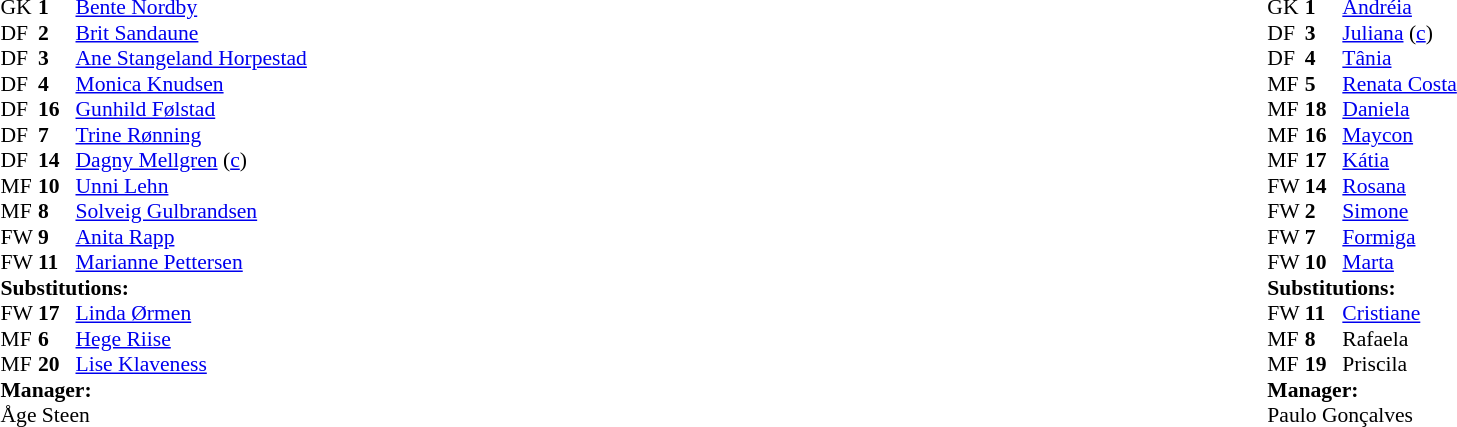<table width="100%">
<tr>
<td valign="top" width="40%"><br><table style="font-size:90%" cellspacing="0" cellpadding="0">
<tr>
<th width=25></th>
<th width=25></th>
</tr>
<tr>
<td>GK</td>
<td><strong>1</strong></td>
<td><a href='#'>Bente Nordby</a></td>
</tr>
<tr>
<td>DF</td>
<td><strong>2</strong></td>
<td><a href='#'>Brit Sandaune</a></td>
</tr>
<tr>
<td>DF</td>
<td><strong>3</strong></td>
<td><a href='#'>Ane Stangeland Horpestad</a></td>
</tr>
<tr>
<td>DF</td>
<td><strong>4</strong></td>
<td><a href='#'>Monica Knudsen</a></td>
</tr>
<tr>
<td>DF</td>
<td><strong>16</strong></td>
<td><a href='#'>Gunhild Følstad</a></td>
</tr>
<tr>
<td>DF</td>
<td><strong>7</strong></td>
<td><a href='#'>Trine Rønning</a></td>
<td></td>
</tr>
<tr>
<td>DF</td>
<td><strong>14</strong></td>
<td><a href='#'>Dagny Mellgren</a> (<a href='#'>c</a>)</td>
</tr>
<tr>
<td>MF</td>
<td><strong>10</strong></td>
<td><a href='#'>Unni Lehn</a></td>
<td></td>
<td></td>
</tr>
<tr>
<td>MF</td>
<td><strong>8</strong></td>
<td><a href='#'>Solveig Gulbrandsen</a></td>
<td></td>
<td></td>
</tr>
<tr>
<td>FW</td>
<td><strong>9</strong></td>
<td><a href='#'>Anita Rapp</a></td>
<td></td>
<td></td>
</tr>
<tr>
<td>FW</td>
<td><strong>11</strong></td>
<td><a href='#'>Marianne Pettersen</a></td>
</tr>
<tr>
<td colspan=3><strong>Substitutions:</strong></td>
</tr>
<tr>
<td>FW</td>
<td><strong>17</strong></td>
<td><a href='#'>Linda Ørmen</a></td>
<td></td>
<td></td>
</tr>
<tr>
<td>MF</td>
<td><strong>6</strong></td>
<td><a href='#'>Hege Riise</a></td>
<td></td>
<td></td>
</tr>
<tr>
<td>MF</td>
<td><strong>20</strong></td>
<td><a href='#'>Lise Klaveness</a></td>
<td></td>
<td></td>
</tr>
<tr>
<td colspan=3><strong>Manager:</strong></td>
</tr>
<tr>
<td colspan=4>Åge Steen</td>
</tr>
</table>
</td>
<td valign="top" width="50%"><br><table style="font-size: 90%" cellspacing="0" cellpadding="0" align="center">
<tr>
<th width=25></th>
<th width=25></th>
</tr>
<tr>
<td>GK</td>
<td><strong>1</strong></td>
<td><a href='#'>Andréia</a></td>
</tr>
<tr>
<td>DF</td>
<td><strong>3</strong></td>
<td><a href='#'>Juliana</a> (<a href='#'>c</a>)</td>
</tr>
<tr>
<td>DF</td>
<td><strong>4</strong></td>
<td><a href='#'>Tânia</a></td>
</tr>
<tr>
<td>MF</td>
<td><strong>5</strong></td>
<td><a href='#'>Renata Costa</a> </td>
<td></td>
</tr>
<tr>
<td>MF</td>
<td><strong>18</strong></td>
<td><a href='#'>Daniela</a></td>
<td></td>
<td></td>
</tr>
<tr>
<td>MF</td>
<td><strong>16</strong></td>
<td><a href='#'>Maycon</a></td>
<td></td>
<td></td>
</tr>
<tr>
<td>MF</td>
<td><strong>17</strong></td>
<td><a href='#'>Kátia</a></td>
</tr>
<tr>
<td>FW</td>
<td><strong>14</strong></td>
<td><a href='#'>Rosana</a></td>
</tr>
<tr>
<td>FW</td>
<td><strong>2</strong></td>
<td><a href='#'>Simone</a></td>
</tr>
<tr>
<td>FW</td>
<td><strong>7</strong></td>
<td><a href='#'>Formiga</a></td>
<td></td>
<td></td>
</tr>
<tr>
<td>FW</td>
<td><strong>10</strong></td>
<td><a href='#'>Marta</a></td>
</tr>
<tr>
<td colspan=3><strong>Substitutions:</strong></td>
</tr>
<tr>
<td>FW</td>
<td><strong>11</strong></td>
<td><a href='#'>Cristiane</a></td>
<td></td>
<td></td>
</tr>
<tr>
<td>MF</td>
<td><strong>8</strong></td>
<td>Rafaela</td>
<td></td>
<td></td>
</tr>
<tr>
<td>MF</td>
<td><strong>19</strong></td>
<td>Priscila</td>
<td></td>
<td></td>
</tr>
<tr>
<td colspan=3><strong>Manager:</strong></td>
</tr>
<tr>
<td colspan=4>Paulo Gonçalves</td>
</tr>
</table>
</td>
</tr>
</table>
